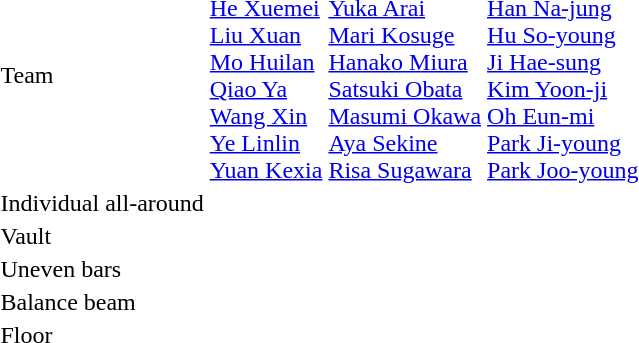<table>
<tr>
<td>Team</td>
<td><br><a href='#'>He Xuemei</a><br><a href='#'>Liu Xuan</a><br><a href='#'>Mo Huilan</a><br><a href='#'>Qiao Ya</a><br><a href='#'>Wang Xin</a><br><a href='#'>Ye Linlin</a><br><a href='#'>Yuan Kexia</a></td>
<td><br><a href='#'>Yuka Arai</a><br><a href='#'>Mari Kosuge</a><br><a href='#'>Hanako Miura</a><br><a href='#'>Satsuki Obata</a><br><a href='#'>Masumi Okawa</a><br><a href='#'>Aya Sekine</a><br><a href='#'>Risa Sugawara</a></td>
<td><br><a href='#'>Han Na-jung</a><br><a href='#'>Hu So-young</a><br><a href='#'>Ji Hae-sung</a><br><a href='#'>Kim Yoon-ji</a><br><a href='#'>Oh Eun-mi</a><br><a href='#'>Park Ji-young</a><br><a href='#'>Park Joo-young</a></td>
</tr>
<tr>
<td>Individual all-around</td>
<td></td>
<td></td>
<td></td>
</tr>
<tr>
<td>Vault</td>
<td></td>
<td></td>
<td></td>
</tr>
<tr>
<td>Uneven bars</td>
<td></td>
<td></td>
<td></td>
</tr>
<tr>
<td>Balance beam</td>
<td></td>
<td></td>
<td></td>
</tr>
<tr>
<td>Floor</td>
<td></td>
<td></td>
<td></td>
</tr>
</table>
